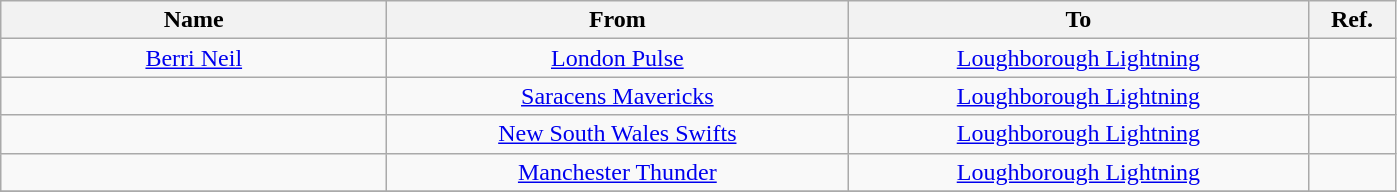<table class="wikitable sortable alternance" style="text-align:center">
<tr>
<th style="width:250px;">Name</th>
<th style="width:300px;">From</th>
<th style="width:300px;">To</th>
<th style="width:50px;">Ref.</th>
</tr>
<tr>
<td> <a href='#'>Berri Neil</a></td>
<td> <a href='#'>London Pulse</a></td>
<td> <a href='#'>Loughborough Lightning</a></td>
<td></td>
</tr>
<tr>
<td> </td>
<td> <a href='#'>Saracens Mavericks</a></td>
<td> <a href='#'>Loughborough Lightning</a></td>
<td></td>
</tr>
<tr>
<td> </td>
<td> <a href='#'>New South Wales Swifts</a></td>
<td> <a href='#'>Loughborough Lightning</a></td>
<td></td>
</tr>
<tr>
<td> </td>
<td> <a href='#'>Manchester Thunder</a></td>
<td> <a href='#'>Loughborough Lightning</a></td>
<td></td>
</tr>
<tr>
</tr>
</table>
